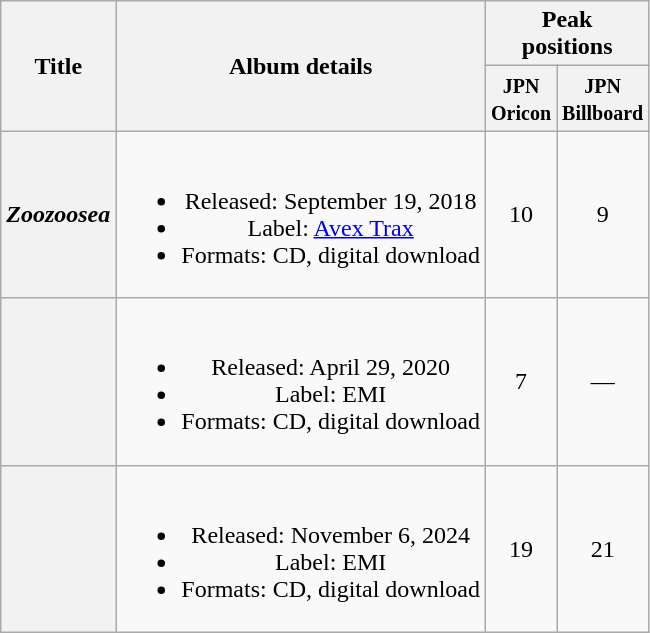<table class="wikitable plainrowheaders" style="text-align:center;">
<tr>
<th scope="col" rowspan="2">Title</th>
<th scope="col" rowspan="2">Album details</th>
<th scope="col" colspan="2">Peak <br> positions</th>
</tr>
<tr>
<th scope="col"><small>JPN<br>Oricon</small><br></th>
<th scope="col"><small>JPN<br>Billboard</small><br></th>
</tr>
<tr>
<th scope="row"><em>Zoozoosea</em></th>
<td><br><ul><li>Released: September 19, 2018</li><li>Label: <a href='#'>Avex Trax</a></li><li>Formats: CD, digital download</li></ul></td>
<td>10</td>
<td>9</td>
</tr>
<tr>
<th scope="row"><em></em></th>
<td><br><ul><li>Released: April 29, 2020</li><li>Label: EMI</li><li>Formats: CD, digital download</li></ul></td>
<td>7</td>
<td>—</td>
</tr>
<tr>
<th scope="row"></th>
<td><br><ul><li>Released: November 6, 2024</li><li>Label: EMI</li><li>Formats: CD, digital download</li></ul></td>
<td>19</td>
<td>21</td>
</tr>
</table>
